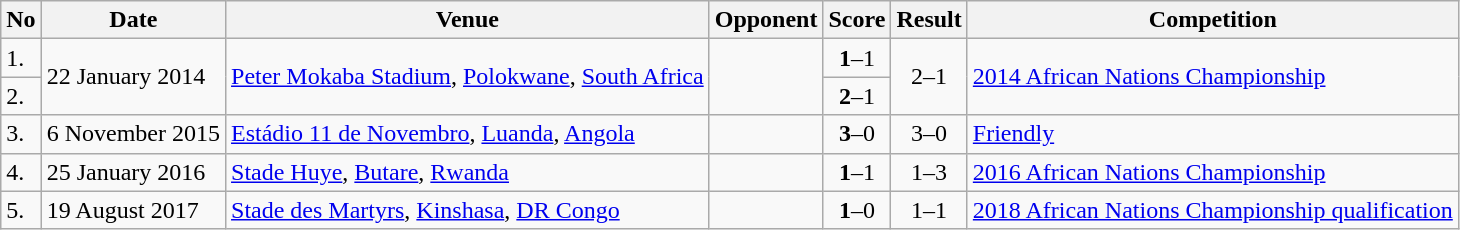<table class="wikitable" style="font-size:100%;">
<tr>
<th>No</th>
<th>Date</th>
<th>Venue</th>
<th>Opponent</th>
<th>Score</th>
<th>Result</th>
<th>Competition</th>
</tr>
<tr>
<td>1.</td>
<td rowspan="2">22 January 2014</td>
<td rowspan="2"><a href='#'>Peter Mokaba Stadium</a>, <a href='#'>Polokwane</a>, <a href='#'>South Africa</a></td>
<td rowspan="2"></td>
<td align=center><strong>1</strong>–1</td>
<td rowspan="2" style="text-align:center">2–1</td>
<td rowspan="2"><a href='#'>2014 African Nations Championship</a></td>
</tr>
<tr>
<td>2.</td>
<td align=center><strong>2</strong>–1</td>
</tr>
<tr>
<td>3.</td>
<td>6 November 2015</td>
<td><a href='#'>Estádio 11 de Novembro</a>, <a href='#'>Luanda</a>, <a href='#'>Angola</a></td>
<td></td>
<td align=center><strong>3</strong>–0</td>
<td align=center>3–0</td>
<td><a href='#'>Friendly</a></td>
</tr>
<tr>
<td>4.</td>
<td>25 January 2016</td>
<td><a href='#'>Stade Huye</a>, <a href='#'>Butare</a>, <a href='#'>Rwanda</a></td>
<td></td>
<td align=center><strong>1</strong>–1</td>
<td align=center>1–3</td>
<td><a href='#'>2016 African Nations Championship</a></td>
</tr>
<tr>
<td>5.</td>
<td>19 August 2017</td>
<td><a href='#'>Stade des Martyrs</a>, <a href='#'>Kinshasa</a>, <a href='#'>DR Congo</a></td>
<td></td>
<td align=center><strong>1</strong>–0</td>
<td align=center>1–1</td>
<td><a href='#'>2018 African Nations Championship qualification</a></td>
</tr>
</table>
